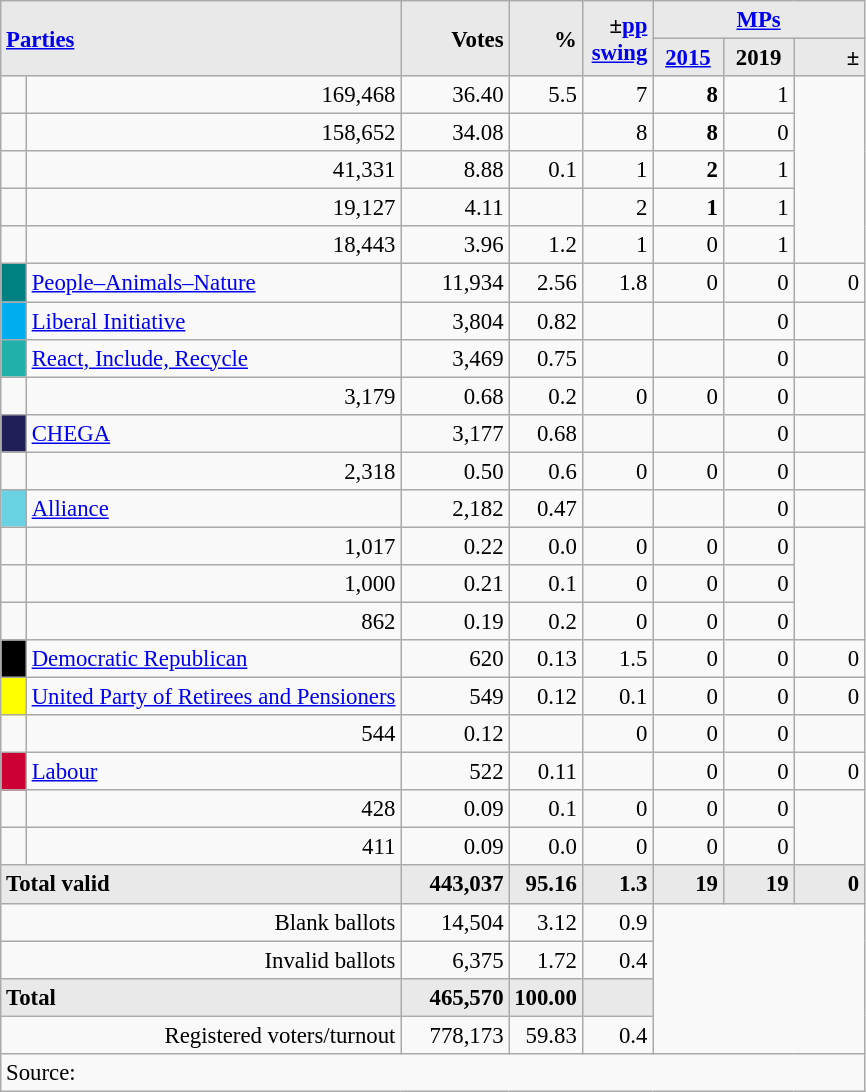<table class="wikitable" style="text-align:right; font-size:95%;">
<tr>
<th rowspan="2" colspan="2" style="background:#e9e9e9; text-align:left;" alignleft><a href='#'>Parties</a></th>
<th rowspan="2" style="background:#e9e9e9; text-align:right;">Votes</th>
<th rowspan="2" style="background:#e9e9e9; text-align:right;">%</th>
<th rowspan="2" style="background:#e9e9e9; text-align:right;">±<a href='#'>pp</a> <a href='#'>swing</a></th>
<th colspan="3" style="background:#e9e9e9; text-align:center;"><a href='#'>MPs</a></th>
</tr>
<tr style="background-color:#E9E9E9">
<th style="background-color:#E9E9E9;text-align:center;"><a href='#'>2015</a></th>
<th style="background-color:#E9E9E9;text-align:center;">2019</th>
<th style="background:#e9e9e9; text-align:right;">±</th>
</tr>
<tr>
<td></td>
<td>169,468</td>
<td>36.40</td>
<td>5.5</td>
<td>7</td>
<td><strong>8</strong></td>
<td>1</td>
</tr>
<tr>
<td></td>
<td>158,652</td>
<td>34.08</td>
<td></td>
<td>8</td>
<td><strong>8</strong></td>
<td>0</td>
</tr>
<tr>
<td></td>
<td>41,331</td>
<td>8.88</td>
<td>0.1</td>
<td>1</td>
<td><strong>2</strong></td>
<td>1</td>
</tr>
<tr>
<td></td>
<td>19,127</td>
<td>4.11</td>
<td></td>
<td>2</td>
<td><strong>1</strong></td>
<td>1</td>
</tr>
<tr>
<td></td>
<td>18,443</td>
<td>3.96</td>
<td>1.2</td>
<td>1</td>
<td>0</td>
<td>1</td>
</tr>
<tr>
<td style="width: 10px" bgcolor="teal" align="center"></td>
<td align="left"><a href='#'>People–Animals–Nature</a></td>
<td>11,934</td>
<td>2.56</td>
<td>1.8</td>
<td>0</td>
<td>0</td>
<td>0</td>
</tr>
<tr>
<td style="width: 10px" bgcolor="#00ADEF" align="center"></td>
<td align="left"><a href='#'>Liberal Initiative</a></td>
<td>3,804</td>
<td>0.82</td>
<td></td>
<td></td>
<td>0</td>
<td></td>
</tr>
<tr>
<td style="width: 10px" bgcolor=LightSeaGreen align="center"></td>
<td align=left><a href='#'>React, Include, Recycle</a></td>
<td>3,469</td>
<td>0.75</td>
<td></td>
<td></td>
<td>0</td>
<td></td>
</tr>
<tr>
<td></td>
<td>3,179</td>
<td>0.68</td>
<td>0.2</td>
<td>0</td>
<td>0</td>
<td>0</td>
</tr>
<tr>
<td style="width: 10px" bgcolor="#202056" align="center"></td>
<td align="left"><a href='#'>CHEGA</a></td>
<td>3,177</td>
<td>0.68</td>
<td></td>
<td></td>
<td>0</td>
<td></td>
</tr>
<tr>
<td></td>
<td>2,318</td>
<td>0.50</td>
<td>0.6</td>
<td>0</td>
<td>0</td>
<td>0</td>
</tr>
<tr>
<td style="width: 10px" bgcolor="#6AD1E3" align="center"></td>
<td align="left"><a href='#'>Alliance</a></td>
<td>2,182</td>
<td>0.47</td>
<td></td>
<td></td>
<td>0</td>
<td></td>
</tr>
<tr>
<td></td>
<td>1,017</td>
<td>0.22</td>
<td>0.0</td>
<td>0</td>
<td>0</td>
<td>0</td>
</tr>
<tr>
<td></td>
<td>1,000</td>
<td>0.21</td>
<td>0.1</td>
<td>0</td>
<td>0</td>
<td>0</td>
</tr>
<tr>
<td></td>
<td>862</td>
<td>0.19</td>
<td>0.2</td>
<td>0</td>
<td>0</td>
<td>0</td>
</tr>
<tr>
<td style="width: 10px" bgcolor=black align="center"></td>
<td align=left><a href='#'>Democratic Republican</a></td>
<td>620</td>
<td>0.13</td>
<td>1.5</td>
<td>0</td>
<td>0</td>
<td>0</td>
</tr>
<tr>
<td style="width: 10px" bgcolor=yellow align="center"></td>
<td align=left><a href='#'>United Party of Retirees and Pensioners</a></td>
<td>549</td>
<td>0.12</td>
<td>0.1</td>
<td>0</td>
<td>0</td>
<td>0</td>
</tr>
<tr>
<td></td>
<td>544</td>
<td>0.12</td>
<td></td>
<td>0</td>
<td>0</td>
<td>0</td>
</tr>
<tr>
<td style="width: 10px" bgcolor=#CC0033 align="center"></td>
<td align=left><a href='#'>Labour</a></td>
<td>522</td>
<td>0.11</td>
<td></td>
<td>0</td>
<td>0</td>
<td>0</td>
</tr>
<tr>
<td></td>
<td>428</td>
<td>0.09</td>
<td>0.1</td>
<td>0</td>
<td>0</td>
<td>0</td>
</tr>
<tr>
<td></td>
<td>411</td>
<td>0.09</td>
<td>0.0</td>
<td>0</td>
<td>0</td>
<td>0</td>
</tr>
<tr>
<td colspan=2 align=left style="background-color:#E9E9E9"><strong>Total valid</strong></td>
<td width="65" align="right" style="background-color:#E9E9E9"><strong>443,037</strong></td>
<td width="40" align="right" style="background-color:#E9E9E9"><strong>95.16</strong></td>
<td width="40" align="right" style="background-color:#E9E9E9"><strong>1.3</strong></td>
<td width="40" align="right" style="background-color:#E9E9E9"><strong>19</strong></td>
<td width="40" align="right" style="background-color:#E9E9E9"><strong>19</strong></td>
<td width="40" align="right" style="background-color:#E9E9E9"><strong>0</strong></td>
</tr>
<tr>
<td colspan=2>Blank ballots</td>
<td>14,504</td>
<td>3.12</td>
<td>0.9</td>
<td colspan=4 rowspan=4></td>
</tr>
<tr>
<td colspan=2>Invalid ballots</td>
<td>6,375</td>
<td>1.72</td>
<td>0.4</td>
</tr>
<tr>
<td colspan=2 width="259" align=left style="background-color:#E9E9E9"><strong>Total</strong></td>
<td width="50" align="right" style="background-color:#E9E9E9"><strong>465,570</strong></td>
<td width="40" align="right" style="background-color:#E9E9E9"><strong>100.00</strong></td>
<td width="40" align="right" style="background-color:#E9E9E9"></td>
</tr>
<tr>
<td colspan=2>Registered voters/turnout</td>
<td>778,173</td>
<td>59.83</td>
<td>0.4</td>
</tr>
<tr>
<td colspan=11 align=left>Source: </td>
</tr>
</table>
